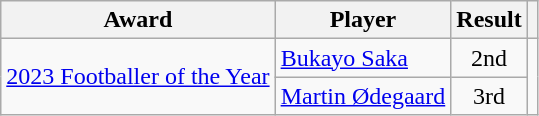<table class="wikitable" style="text-align:center;">
<tr>
<th>Award</th>
<th>Player</th>
<th>Result</th>
<th></th>
</tr>
<tr>
<td rowspan="2"><a href='#'>2023 Footballer of the Year</a></td>
<td style="text-align:left;"> <a href='#'>Bukayo Saka</a></td>
<td>2nd</td>
<td rowspan="2"></td>
</tr>
<tr>
<td style="text-align:left;"> <a href='#'>Martin Ødegaard</a></td>
<td>3rd</td>
</tr>
</table>
